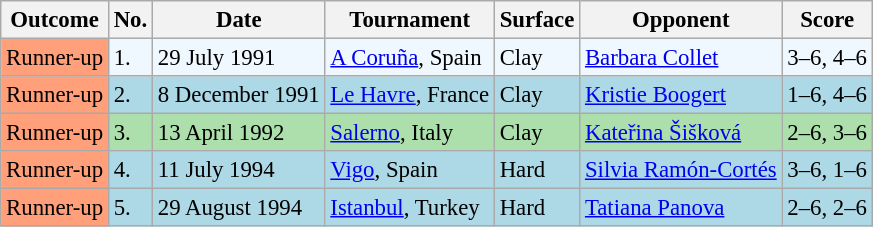<table class="wikitable" style="font-size:95%">
<tr>
<th>Outcome</th>
<th>No.</th>
<th>Date</th>
<th>Tournament</th>
<th>Surface</th>
<th>Opponent</th>
<th>Score</th>
</tr>
<tr bgcolor="#f0f8ff">
<td bgcolor="FFA07A">Runner-up</td>
<td>1.</td>
<td>29 July 1991</td>
<td><a href='#'>A Coruña</a>, Spain</td>
<td>Clay</td>
<td> <a href='#'>Barbara Collet</a></td>
<td>3–6, 4–6</td>
</tr>
<tr style="background:lightblue;">
<td bgcolor="FFA07A">Runner-up</td>
<td>2.</td>
<td>8 December 1991</td>
<td><a href='#'>Le Havre</a>, France</td>
<td>Clay</td>
<td> <a href='#'>Kristie Boogert</a></td>
<td>1–6, 4–6</td>
</tr>
<tr bgcolor="#ADDFAD">
<td bgcolor="FFA07A">Runner-up</td>
<td>3.</td>
<td>13 April 1992</td>
<td><a href='#'>Salerno</a>, Italy</td>
<td>Clay</td>
<td> <a href='#'>Kateřina Šišková</a></td>
<td>2–6, 3–6</td>
</tr>
<tr bgcolor=lightblue>
<td bgcolor="FFA07A">Runner-up</td>
<td>4.</td>
<td>11 July 1994</td>
<td><a href='#'>Vigo</a>, Spain</td>
<td>Hard</td>
<td> <a href='#'>Silvia Ramón-Cortés</a></td>
<td>3–6, 1–6</td>
</tr>
<tr bgcolor=lightblue>
<td bgcolor="FFA07A">Runner-up</td>
<td>5.</td>
<td>29 August 1994</td>
<td><a href='#'>Istanbul</a>, Turkey</td>
<td>Hard</td>
<td> <a href='#'>Tatiana Panova</a></td>
<td>2–6, 2–6</td>
</tr>
</table>
